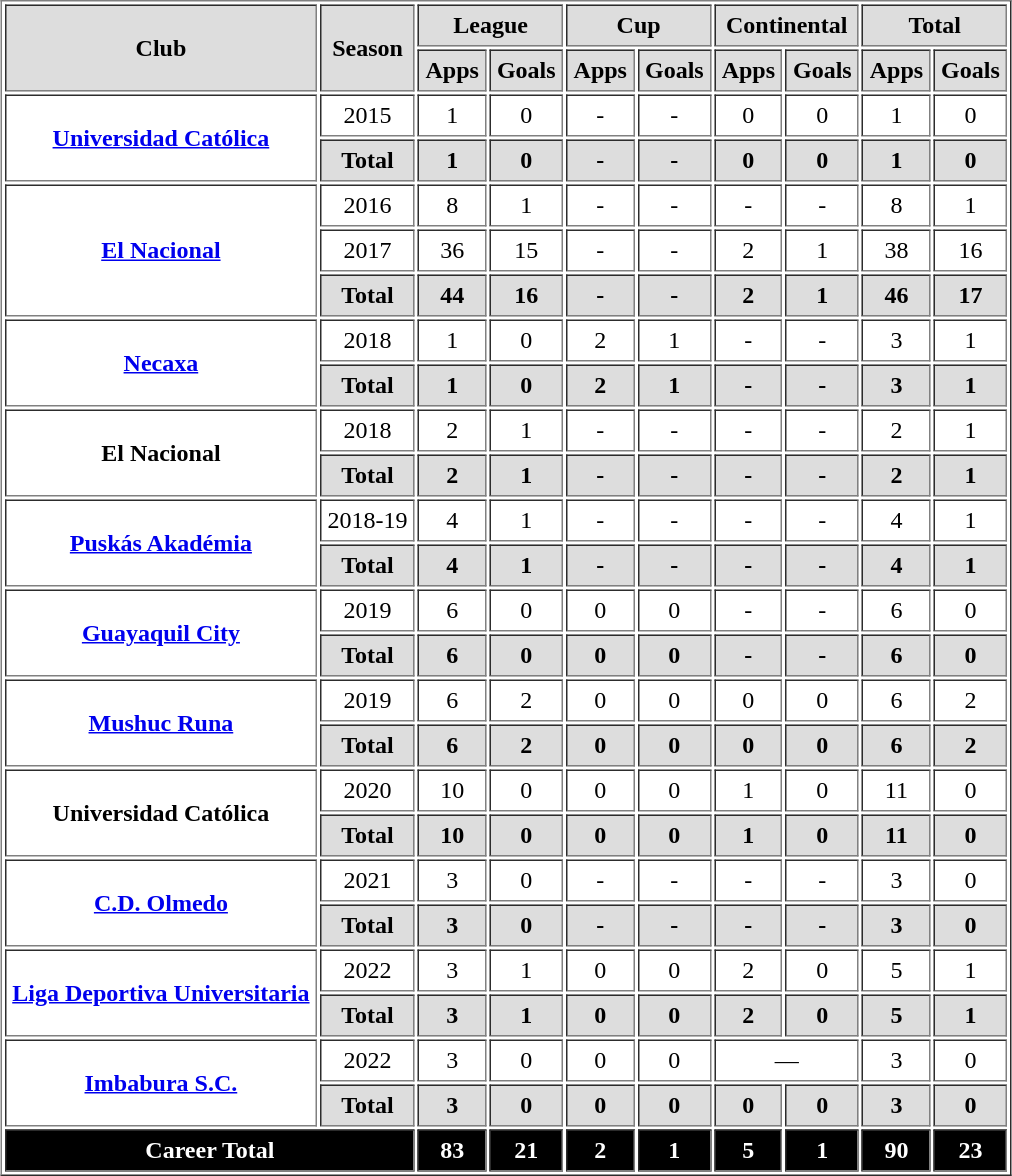<table style="text-align: center;" border=1 align=center cellpadding=4 cellspacing=2 style="background: #f7f8ff; font-size: 90%; border: 1px #000000 solid; border-collapse: collapse; clear:center">
<tr style="background:#DDDDDD">
<th rowspan="2">Club</th>
<th rowspan="2">Season</th>
<th colspan="2">League</th>
<th colspan="2">Cup</th>
<th colspan="2">Continental</th>
<th colspan="2">Total</th>
</tr>
<tr style="background:#DDDDDD">
<th>Apps</th>
<th>Goals</th>
<th>Apps</th>
<th>Goals</th>
<th>Apps</th>
<th>Goals</th>
<th>Apps</th>
<th>Goals</th>
</tr>
<tr style="text-align: center;">
<td rowspan="2" align=center valign=center><strong><a href='#'>Universidad Católica</a></strong></td>
<td>2015</td>
<td>1</td>
<td>0</td>
<td>-</td>
<td>-</td>
<td>0</td>
<td>0</td>
<td>1</td>
<td>0</td>
</tr>
<tr align="center" style="background:#DDDDDD; color:#000000">
<th>Total</th>
<th>1</th>
<th>0</th>
<th>-</th>
<th>-</th>
<th>0</th>
<th>0</th>
<th>1</th>
<th>0</th>
</tr>
<tr style="text-align: center;">
<td rowspan="3" align=center valign=center><strong><a href='#'>El Nacional</a></strong></td>
<td>2016</td>
<td>8</td>
<td>1</td>
<td>-</td>
<td>-</td>
<td>-</td>
<td>-</td>
<td>8</td>
<td>1</td>
</tr>
<tr align="center">
<td>2017</td>
<td>36</td>
<td>15</td>
<td>-</td>
<td>-</td>
<td>2</td>
<td>1</td>
<td>38</td>
<td>16</td>
</tr>
<tr align="center" style="background:#DDDDDD; color:#000000">
<th>Total</th>
<th>44</th>
<th>16</th>
<th>-</th>
<th>-</th>
<th>2</th>
<th>1</th>
<th>46</th>
<th>17</th>
</tr>
<tr style="text-align: center;">
<td rowspan="2" align=center valign=center><strong><a href='#'>Necaxa</a></strong></td>
<td>2018</td>
<td>1</td>
<td>0</td>
<td>2</td>
<td>1</td>
<td>-</td>
<td>-</td>
<td>3</td>
<td>1</td>
</tr>
<tr align="center" style="background:#DDDDDD; color:#000000">
<th>Total</th>
<th>1</th>
<th>0</th>
<th>2</th>
<th>1</th>
<th>-</th>
<th>-</th>
<th>3</th>
<th>1</th>
</tr>
<tr style="text-align: center;">
<td rowspan="2" align=center valign=center><strong>El Nacional</strong></td>
<td>2018</td>
<td>2</td>
<td>1</td>
<td>-</td>
<td>-</td>
<td>-</td>
<td>-</td>
<td>2</td>
<td>1</td>
</tr>
<tr align="center" style="background:#DDDDDD; color:#000000">
<th>Total</th>
<th>2</th>
<th>1</th>
<th>-</th>
<th>-</th>
<th>-</th>
<th>-</th>
<th>2</th>
<th>1</th>
</tr>
<tr style="text-align: center;">
<td rowspan="2" align=center valign=center><strong><a href='#'>Puskás Akadémia</a></strong></td>
<td>2018-19</td>
<td>4</td>
<td>1</td>
<td>-</td>
<td>-</td>
<td>-</td>
<td>-</td>
<td>4</td>
<td>1</td>
</tr>
<tr align="center" style="background:#DDDDDD; color:#000000">
<th>Total</th>
<th>4</th>
<th>1</th>
<th>-</th>
<th>-</th>
<th>-</th>
<th>-</th>
<th>4</th>
<th>1</th>
</tr>
<tr style="text-align: center;">
<td rowspan="2" align=center valign=center><strong><a href='#'>Guayaquil City</a></strong></td>
<td>2019</td>
<td>6</td>
<td>0</td>
<td>0</td>
<td>0</td>
<td>-</td>
<td>-</td>
<td>6</td>
<td>0</td>
</tr>
<tr align="center" style="background:#DDDDDD; color:#000000">
<th>Total</th>
<th>6</th>
<th>0</th>
<th>0</th>
<th>0</th>
<th>-</th>
<th>-</th>
<th>6</th>
<th>0</th>
</tr>
<tr style="text-align: center;">
<td rowspan="2" align=center valign=center><strong><a href='#'>Mushuc Runa</a></strong></td>
<td>2019</td>
<td>6</td>
<td>2</td>
<td>0</td>
<td>0</td>
<td>0</td>
<td>0</td>
<td>6</td>
<td>2</td>
</tr>
<tr align="center" style="background:#DDDDDD; color:#000000">
<th>Total</th>
<th>6</th>
<th>2</th>
<th>0</th>
<th>0</th>
<th>0</th>
<th>0</th>
<th>6</th>
<th>2</th>
</tr>
<tr style="text-align: center;">
<td rowspan="2" align=center valign=center><strong>Universidad Católica</strong></td>
<td>2020</td>
<td>10</td>
<td>0</td>
<td>0</td>
<td>0</td>
<td>1</td>
<td>0</td>
<td>11</td>
<td>0</td>
</tr>
<tr align="center" style="background:#DDDDDD; color:#000000">
<th>Total</th>
<th>10</th>
<th>0</th>
<th>0</th>
<th>0</th>
<th>1</th>
<th>0</th>
<th>11</th>
<th>0</th>
</tr>
<tr style="text-align: center;">
<td rowspan="2" align=center valign=center><strong><a href='#'>C.D. Olmedo</a></strong></td>
<td>2021</td>
<td>3</td>
<td>0</td>
<td>-</td>
<td>-</td>
<td>-</td>
<td>-</td>
<td>3</td>
<td>0</td>
</tr>
<tr align="center" style="background:#DDDDDD; color:#000000">
<th>Total</th>
<th>3</th>
<th>0</th>
<th>-</th>
<th>-</th>
<th>-</th>
<th>-</th>
<th>3</th>
<th>0</th>
</tr>
<tr style="text-align: center;">
<td rowspan="2" align=center valign=center><strong><a href='#'>Liga Deportiva Universitaria</a></strong></td>
<td>2022</td>
<td>3</td>
<td>1</td>
<td>0</td>
<td>0</td>
<td>2</td>
<td>0</td>
<td>5</td>
<td>1</td>
</tr>
<tr align="center" style="background:#DDDDDD; color:#000000">
<th>Total</th>
<th>3</th>
<th>1</th>
<th>0</th>
<th>0</th>
<th>2</th>
<th>0</th>
<th>5</th>
<th>1</th>
</tr>
<tr style="text-align: center;">
<td rowspan="2" align=center valign=center><strong><a href='#'>Imbabura S.C.</a></strong></td>
<td>2022</td>
<td>3</td>
<td>0</td>
<td>0</td>
<td>0</td>
<td colspan="2">—</td>
<td>3</td>
<td>0</td>
</tr>
<tr align="center" style="background:#DDDDDD; color:#000000">
<th>Total</th>
<th>3</th>
<th>0</th>
<th>0</th>
<th>0</th>
<th>0</th>
<th>0</th>
<th>3</th>
<th>0</th>
</tr>
<tr style="color: white;" align="center" bgcolor="000000">
<th colspan="2">Career Total</th>
<th>83</th>
<th>21</th>
<th>2</th>
<th>1</th>
<th>5</th>
<th>1</th>
<th>90</th>
<th>23</th>
</tr>
</table>
